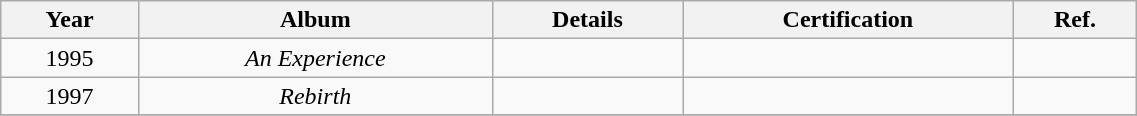<table class="wikitable" style="text-align:center" width=60%>
<tr>
<th>Year</th>
<th>Album</th>
<th>Details</th>
<th>Certification</th>
<th>Ref.</th>
</tr>
<tr>
<td>1995</td>
<td><em>An Experience</em></td>
<td></td>
<td></td>
<td></td>
</tr>
<tr>
<td>1997</td>
<td><em>Rebirth</em></td>
<td></td>
<td></td>
<td></td>
</tr>
<tr>
</tr>
</table>
